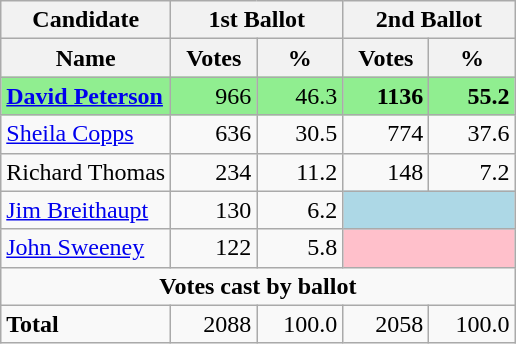<table class="wikitable">
<tr>
<th>Candidate</th>
<th colspan = "2">1st Ballot</th>
<th colspan = "2">2nd Ballot</th>
</tr>
<tr>
<th>Name</th>
<th width = "50">Votes</th>
<th width = "50">%</th>
<th width = "50">Votes</th>
<th width = "50">%</th>
</tr>
<tr style="text-align:right;background:lightgreen;">
<td style="text-align:left;"><strong><a href='#'>David Peterson</a></strong></td>
<td>966</td>
<td>46.3</td>
<td><strong>1136</strong></td>
<td><strong>55.2</strong></td>
</tr>
<tr style="text-align:right;">
<td style="text-align:left;"><a href='#'>Sheila Copps</a></td>
<td>636</td>
<td>30.5</td>
<td>774</td>
<td>37.6</td>
</tr>
<tr style="text-align:right;">
<td style="text-align:left;">Richard Thomas</td>
<td>234</td>
<td>11.2</td>
<td>148</td>
<td>7.2</td>
</tr>
<tr style="text-align:right;">
<td style="text-align:left;"><a href='#'>Jim Breithaupt</a></td>
<td>130</td>
<td>6.2</td>
<td style="text-align:left;background:lightblue" colspan = "2"></td>
</tr>
<tr style="text-align:right;">
<td style="text-align:left;"><a href='#'>John Sweeney</a></td>
<td>122</td>
<td>5.8</td>
<td style="text-align:left;background:pink" colspan = "2"></td>
</tr>
<tr style="text-align:center;">
<td colspan = "11"><strong>Votes cast by ballot</strong></td>
</tr>
<tr style="text-align:right;">
<td style="text-align:left;"><strong>Total</strong></td>
<td>2088</td>
<td>100.0</td>
<td>2058</td>
<td>100.0</td>
</tr>
</table>
